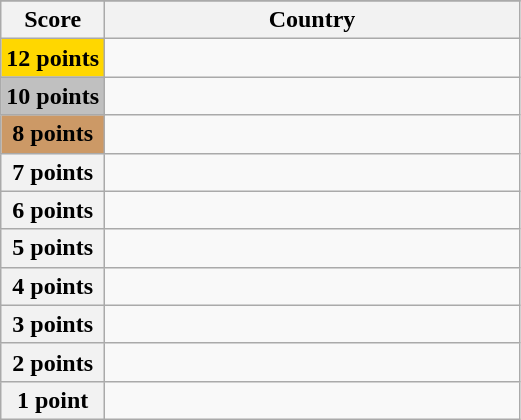<table class="wikitable">
<tr>
</tr>
<tr>
<th scope="col" width="20%">Score</th>
<th scope="col">Country</th>
</tr>
<tr>
<th scope="row" style="background:gold">12 points</th>
<td></td>
</tr>
<tr>
<th scope="row" style="background:silver">10 points</th>
<td></td>
</tr>
<tr>
<th scope="row" style="background:#CC9966">8 points</th>
<td></td>
</tr>
<tr>
<th scope="row">7 points</th>
<td></td>
</tr>
<tr>
<th scope="row">6 points</th>
<td></td>
</tr>
<tr>
<th scope="row">5 points</th>
<td></td>
</tr>
<tr>
<th scope="row">4 points</th>
<td></td>
</tr>
<tr>
<th scope="row">3 points</th>
<td></td>
</tr>
<tr>
<th scope="row">2 points</th>
<td></td>
</tr>
<tr>
<th scope="row">1 point</th>
<td></td>
</tr>
</table>
